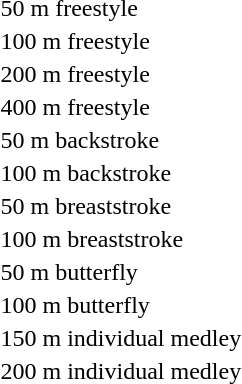<table>
<tr valign="top">
<td>50 m freestyle</td>
<td></td>
<td></td>
<td></td>
<td></td>
<td></td>
<td></td>
</tr>
<tr valign="top">
<td>100 m freestyle</td>
<td></td>
<td></td>
<td></td>
<td></td>
<td></td>
<td></td>
</tr>
<tr valign="top">
<td>200 m freestyle</td>
<td></td>
<td></td>
<td></td>
<td></td>
<td></td>
<td></td>
</tr>
<tr valign="top">
<td>400 m freestyle</td>
<td></td>
<td></td>
<td></td>
<td></td>
<td></td>
<td></td>
</tr>
<tr valign="top">
<td>50 m backstroke</td>
<td></td>
<td></td>
<td></td>
<td></td>
<td></td>
<td></td>
</tr>
<tr valign="top">
<td>100 m backstroke</td>
<td></td>
<td></td>
<td></td>
<td></td>
<td></td>
<td></td>
</tr>
<tr valign="top">
<td>50 m breaststroke</td>
<td></td>
<td></td>
<td></td>
<td></td>
<td></td>
<td></td>
</tr>
<tr valign="top">
<td>100 m breaststroke</td>
<td></td>
<td></td>
<td></td>
<td></td>
<td></td>
<td></td>
</tr>
<tr valign="top">
<td>50 m butterfly</td>
<td></td>
<td></td>
<td></td>
<td></td>
<td></td>
<td></td>
</tr>
<tr valign="top">
<td>100 m butterfly</td>
<td></td>
<td></td>
<td></td>
<td></td>
<td></td>
<td></td>
</tr>
<tr valign="top">
<td>150 m individual medley</td>
<td></td>
<td></td>
<td></td>
<td></td>
<td></td>
<td></td>
</tr>
<tr valign="top">
<td>200 m individual medley</td>
<td></td>
<td></td>
<td></td>
<td></td>
<td></td>
<td></td>
</tr>
</table>
